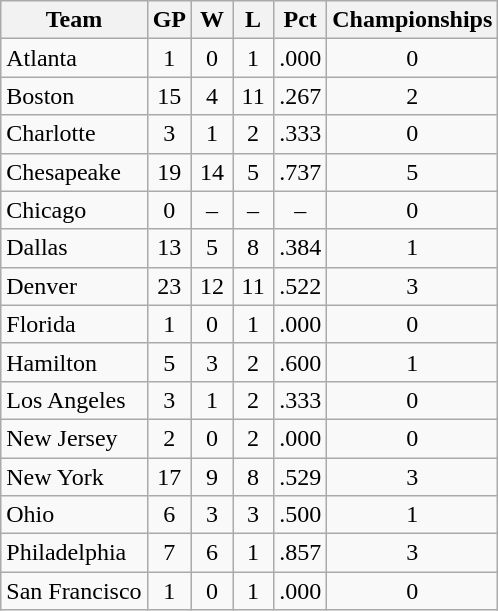<table class="wikitable" style="text-align:center">
<tr>
<th>Team</th>
<th width=20>GP</th>
<th width=20>W</th>
<th width=20>L</th>
<th width=25>Pct</th>
<th>Championships</th>
</tr>
<tr>
<td align=left>Atlanta</td>
<td>1</td>
<td>0</td>
<td>1</td>
<td>.000</td>
<td>0</td>
</tr>
<tr>
<td align=left>Boston</td>
<td>15</td>
<td>4</td>
<td>11</td>
<td align="right">.267</td>
<td>2</td>
</tr>
<tr>
<td align=left>Charlotte</td>
<td>3</td>
<td>1</td>
<td>2</td>
<td align="right">.333</td>
<td>0</td>
</tr>
<tr>
<td align=left>Chesapeake</td>
<td>19</td>
<td>14</td>
<td>5</td>
<td align="right">.737</td>
<td>5</td>
</tr>
<tr>
<td align=left>Chicago</td>
<td>0</td>
<td>–</td>
<td>–</td>
<td>–</td>
<td>0</td>
</tr>
<tr>
<td align=left>Dallas</td>
<td>13</td>
<td>5</td>
<td>8</td>
<td align="right">.384</td>
<td>1</td>
</tr>
<tr>
<td align=left>Denver</td>
<td>23</td>
<td>12</td>
<td>11</td>
<td align="right">.522</td>
<td>3</td>
</tr>
<tr>
<td align=left>Florida</td>
<td>1</td>
<td>0</td>
<td>1</td>
<td align="right">.000</td>
<td>0</td>
</tr>
<tr>
<td align=left>Hamilton</td>
<td>5</td>
<td>3</td>
<td>2</td>
<td align="right">.600</td>
<td>1</td>
</tr>
<tr>
<td align=left>Los Angeles</td>
<td>3</td>
<td>1</td>
<td>2</td>
<td align="right">.333</td>
<td>0</td>
</tr>
<tr>
<td align=left>New Jersey</td>
<td>2</td>
<td>0</td>
<td>2</td>
<td align="right">.000</td>
<td>0</td>
</tr>
<tr>
<td align=left>New York</td>
<td>17</td>
<td>9</td>
<td>8</td>
<td align="right">.529</td>
<td>3</td>
</tr>
<tr>
<td align=left>Ohio</td>
<td>6</td>
<td>3</td>
<td>3</td>
<td align="right">.500</td>
<td>1</td>
</tr>
<tr>
<td align=left>Philadelphia</td>
<td>7</td>
<td>6</td>
<td>1</td>
<td align="right">.857</td>
<td>3</td>
</tr>
<tr>
<td align=left>San Francisco</td>
<td>1</td>
<td>0</td>
<td>1</td>
<td align="right">.000</td>
<td>0</td>
</tr>
</table>
